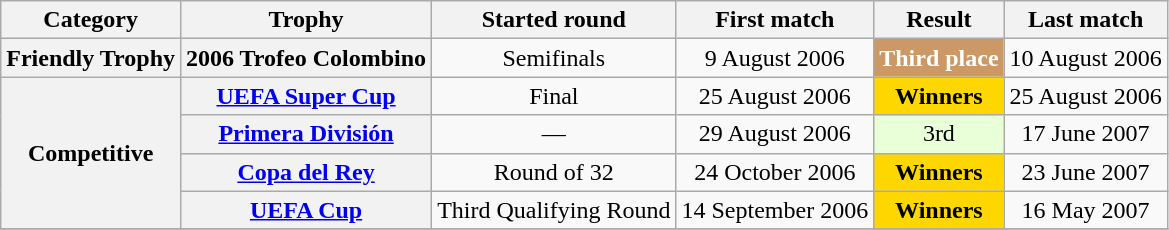<table class="wikitable">
<tr>
<th>Category</th>
<th>Trophy</th>
<th>Started round</th>
<th>First match</th>
<th>Result</th>
<th>Last match</th>
</tr>
<tr>
<th>Friendly Trophy</th>
<th>2006 Trofeo Colombino</th>
<td align="center">Semifinals</td>
<td align="center">9 August 2006</td>
<td align="center" bgcolor="#cc9966" style="color:white"><strong>Third place</strong></td>
<td align="center">10 August 2006</td>
</tr>
<tr>
<th rowspan="4">Competitive</th>
<th><a href='#'>UEFA Super Cup</a></th>
<td align="center">Final</td>
<td align="center">25 August 2006</td>
<td align="center" bgcolor="gold"><strong>Winners</strong></td>
<td align="center">25 August 2006</td>
</tr>
<tr>
<th><a href='#'>Primera División</a></th>
<td align="center">—</td>
<td align="center">29 August 2006</td>
<td align="center" bgcolor="#E8FFD8">3rd</td>
<td align="center">17 June 2007</td>
</tr>
<tr>
<th><a href='#'>Copa del Rey</a></th>
<td align="center">Round of 32</td>
<td align="center">24 October 2006</td>
<td align="center" bgcolor="gold"><strong>Winners</strong></td>
<td align="center">23 June 2007</td>
</tr>
<tr>
<th><a href='#'>UEFA Cup</a></th>
<td align="center">Third Qualifying Round</td>
<td align="center">14 September 2006</td>
<td align="center" bgcolor="gold"><strong>Winners</strong></td>
<td align="center">16 May 2007</td>
</tr>
<tr>
</tr>
</table>
